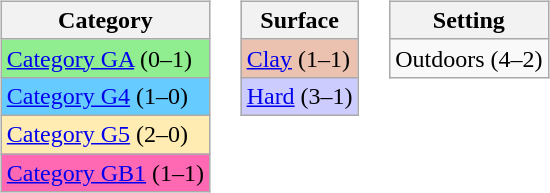<table>
<tr valign=top>
<td><br><table class=wikitable>
<tr>
<th>Category</th>
</tr>
<tr bgcolor="lightgreen">
<td><a href='#'>Category GA</a> (0–1)</td>
</tr>
<tr style="background:#6cf;">
<td><a href='#'>Category G4</a> (1–0)</td>
</tr>
<tr bgcolor="#ffecb2">
<td><a href='#'>Category G5</a> (2–0)</td>
</tr>
<tr bgcolor="#ff69b4">
<td><a href='#'>Category GB1</a> (1–1)</td>
</tr>
</table>
</td>
<td><br><table class=wikitable>
<tr>
<th>Surface</th>
</tr>
<tr>
<td bgcolor=EBC2AF><a href='#'>Clay</a> (1–1)</td>
</tr>
<tr>
<td style="background:#ccf;"><a href='#'>Hard</a> (3–1)</td>
</tr>
</table>
</td>
<td><br><table class=wikitable>
<tr>
<th>Setting</th>
</tr>
<tr>
<td>Outdoors (4–2)</td>
</tr>
</table>
</td>
</tr>
</table>
